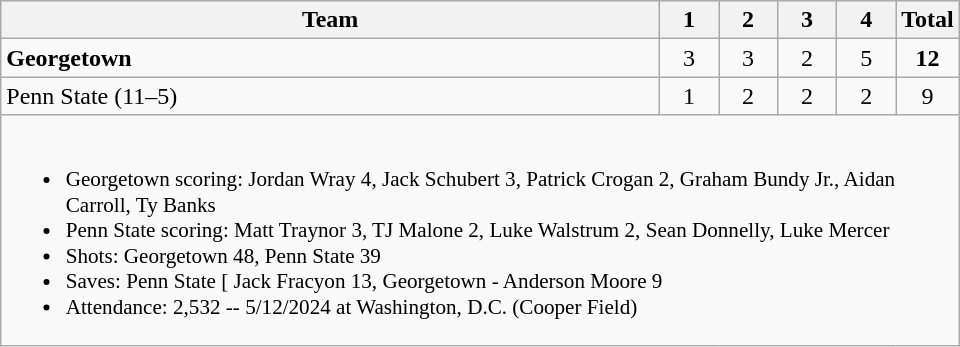<table class="wikitable" style="text-align:center; max-width:40em">
<tr>
<th>Team</th>
<th style="width:2em">1</th>
<th style="width:2em">2</th>
<th style="width:2em">3</th>
<th style="width:2em">4</th>
<th style="width:2em">Total</th>
</tr>
<tr>
<td style="text-align:left"><strong>Georgetown</strong></td>
<td>3</td>
<td>3</td>
<td>2</td>
<td>5</td>
<td><strong>12</strong></td>
</tr>
<tr>
<td style="text-align:left">Penn State (11–5)</td>
<td>1</td>
<td>2</td>
<td>2</td>
<td>2</td>
<td>9</td>
</tr>
<tr>
<td colspan=6 style="text-align:left; font-size:88%;"><br><ul><li>Georgetown scoring: Jordan Wray 4, Jack Schubert 3, Patrick Crogan 2, Graham Bundy Jr., Aidan Carroll, Ty Banks</li><li>Penn State scoring: Matt Traynor 3, TJ Malone 2, Luke Walstrum 2, Sean Donnelly, Luke Mercer</li><li>Shots: Georgetown 48, Penn State 39</li><li>Saves: Penn State [ Jack Fracyon 13, Georgetown - Anderson Moore 9</li><li>Attendance: 2,532 -- 5/12/2024 at Washington, D.C. (Cooper Field)</li></ul></td>
</tr>
</table>
